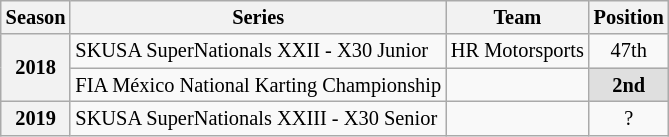<table class="wikitable" style="font-size: 85%; text-align:center">
<tr>
<th>Season</th>
<th>Series</th>
<th>Team</th>
<th>Position</th>
</tr>
<tr>
<th rowspan=2>2018</th>
<td align="left">SKUSA SuperNationals XXII - X30 Junior</td>
<td align="left">HR Motorsports</td>
<td>47th</td>
</tr>
<tr>
<td align="left">FIA México National Karting Championship</td>
<td align="left"></td>
<td style="background:#DFDFDF;"><strong>2nd</strong></td>
</tr>
<tr>
<th>2019</th>
<td align="left">SKUSA SuperNationals XXIII - X30 Senior</td>
<td align="left"></td>
<td>?</td>
</tr>
</table>
